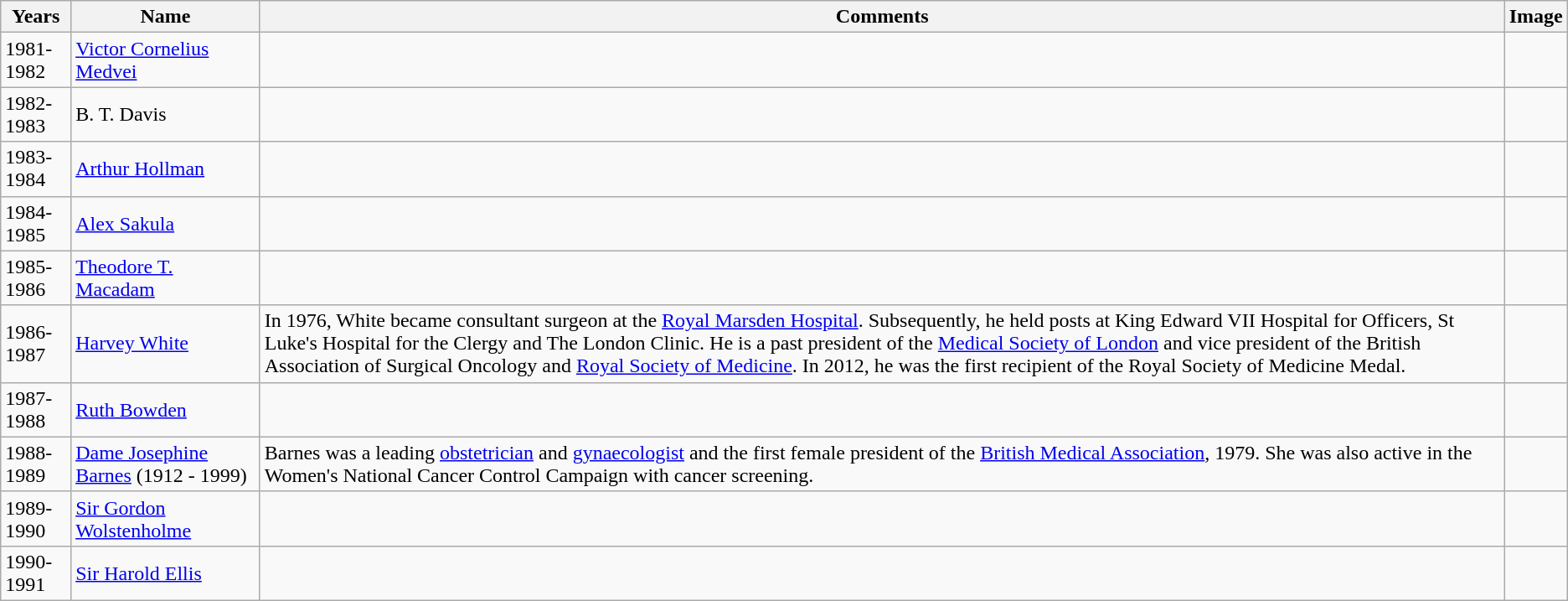<table class="wikitable">
<tr>
<th>Years</th>
<th>Name</th>
<th>Comments</th>
<th>Image</th>
</tr>
<tr>
<td>1981-1982</td>
<td><a href='#'>Victor Cornelius Medvei</a></td>
<td></td>
<td></td>
</tr>
<tr>
<td>1982-1983</td>
<td>B. T. Davis</td>
<td></td>
<td></td>
</tr>
<tr>
<td>1983-1984</td>
<td><a href='#'>Arthur Hollman</a></td>
<td></td>
<td></td>
</tr>
<tr>
<td>1984-1985</td>
<td><a href='#'>Alex Sakula</a></td>
<td></td>
<td></td>
</tr>
<tr>
<td>1985-1986</td>
<td><a href='#'>Theodore T. Macadam</a></td>
<td></td>
<td></td>
</tr>
<tr>
<td>1986-1987</td>
<td><a href='#'>Harvey White</a></td>
<td>In 1976, White became consultant surgeon at the <a href='#'>Royal Marsden Hospital</a>. Subsequently, he held posts at King Edward VII Hospital for Officers, St Luke's Hospital for the Clergy and The London Clinic. He is a past president of the <a href='#'>Medical Society of London</a> and vice president of the British Association of Surgical Oncology and <a href='#'>Royal Society of Medicine</a>. In 2012, he was the first recipient of the Royal Society of Medicine Medal.</td>
<td></td>
</tr>
<tr>
<td>1987-1988</td>
<td><a href='#'>Ruth Bowden</a></td>
<td></td>
<td></td>
</tr>
<tr>
<td>1988-1989</td>
<td><a href='#'>Dame Josephine Barnes</a> (1912 - 1999)</td>
<td>Barnes was a leading <a href='#'>obstetrician</a> and <a href='#'>gynaecologist</a> and the first female president of the <a href='#'>British Medical Association</a>, 1979. She was also active in the Women's National Cancer Control Campaign with cancer screening.</td>
<td></td>
</tr>
<tr>
<td>1989-1990</td>
<td><a href='#'>Sir Gordon Wolstenholme</a></td>
<td></td>
<td></td>
</tr>
<tr>
<td>1990-1991</td>
<td><a href='#'>Sir Harold Ellis</a></td>
<td></td>
<td></td>
</tr>
</table>
